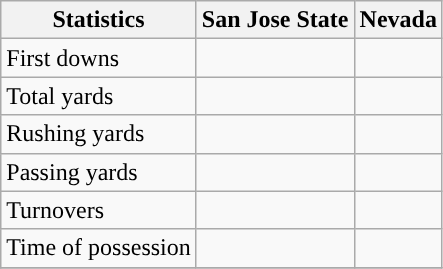<table class="wikitable">
<tr>
<th>Statistics</th>
<th>San Jose State</th>
<th>Nevada</th>
</tr>
<tr>
<td>First downs</td>
<td></td>
<td></td>
</tr>
<tr>
<td>Total yards</td>
<td></td>
<td></td>
</tr>
<tr>
<td>Rushing yards</td>
<td></td>
<td></td>
</tr>
<tr>
<td>Passing yards</td>
<td></td>
<td></td>
</tr>
<tr>
<td>Turnovers</td>
<td></td>
<td></td>
</tr>
<tr>
<td>Time of possession</td>
<td></td>
<td></td>
</tr>
<tr>
</tr>
</table>
